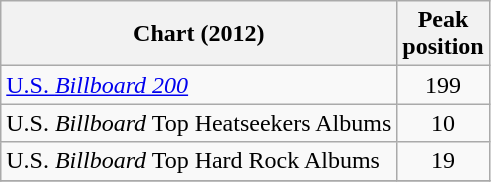<table class="wikitable sortable">
<tr>
<th>Chart (2012)</th>
<th>Peak<br>position</th>
</tr>
<tr>
<td><a href='#'>U.S. <em>Billboard 200</em></a></td>
<td align="center">199</td>
</tr>
<tr>
<td>U.S. <em>Billboard</em> Top Heatseekers Albums</td>
<td align="center">10</td>
</tr>
<tr>
<td>U.S. <em>Billboard</em> Top Hard Rock Albums</td>
<td align="center">19</td>
</tr>
<tr>
</tr>
</table>
